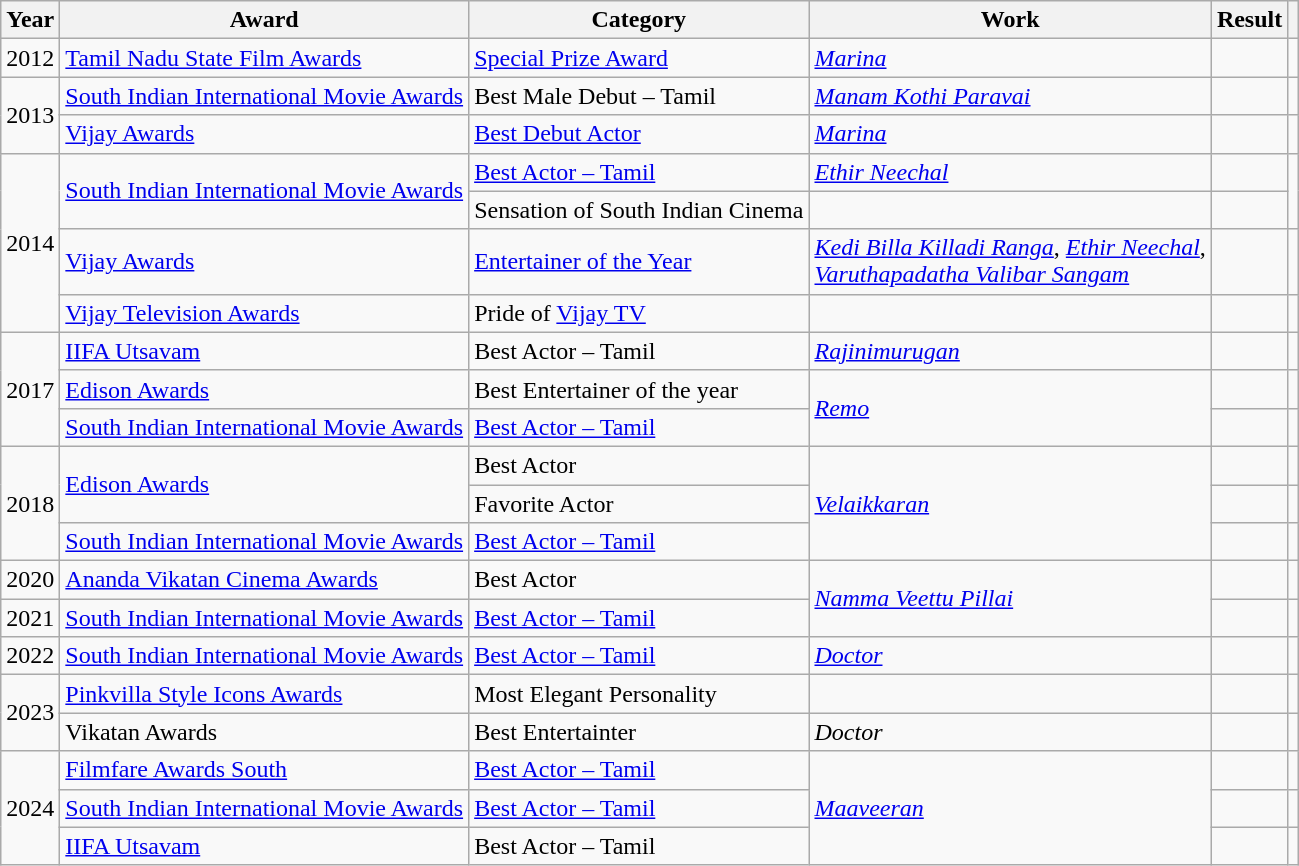<table class="wikitable sortable">
<tr>
<th scope="col">Year</th>
<th scope="col">Award</th>
<th scope="col">Category</th>
<th scope="col">Work</th>
<th scope="col">Result</th>
<th scope="col" class="unsortable"></th>
</tr>
<tr>
<td>2012</td>
<td><a href='#'>Tamil Nadu State Film Awards</a></td>
<td><a href='#'>Special Prize Award</a></td>
<td><em><a href='#'>Marina</a></em></td>
<td></td>
<td style="text-align:center;"></td>
</tr>
<tr>
<td rowspan="2">2013</td>
<td><a href='#'>South Indian International Movie Awards</a></td>
<td>Best Male Debut – Tamil</td>
<td><em><a href='#'>Manam Kothi Paravai</a></em></td>
<td></td>
<td style="text-align:center;"></td>
</tr>
<tr>
<td rowspan="1"><a href='#'>Vijay Awards</a></td>
<td><a href='#'>Best Debut Actor</a></td>
<td rowspan="1"><em><a href='#'>Marina</a></em></td>
<td></td>
<td style="text-align:center;"></td>
</tr>
<tr>
<td rowspan="4">2014</td>
<td rowspan="2"><a href='#'>South Indian International Movie Awards</a></td>
<td><a href='#'>Best Actor – Tamil</a></td>
<td><em><a href='#'>Ethir Neechal</a></em></td>
<td></td>
<td style="text-align:center;" rowspan="2"></td>
</tr>
<tr>
<td>Sensation of South Indian Cinema</td>
<td></td>
<td></td>
</tr>
<tr>
<td><a href='#'>Vijay Awards</a></td>
<td><a href='#'>Entertainer of the Year</a></td>
<td><em><a href='#'>Kedi Billa Killadi Ranga</a></em>, <em><a href='#'>Ethir Neechal</a></em>, <br><em><a href='#'>Varuthapadatha Valibar Sangam</a></em></td>
<td></td>
<td style="text-align:center;"></td>
</tr>
<tr>
<td><a href='#'>Vijay Television Awards</a></td>
<td>Pride of <a href='#'>Vijay TV</a></td>
<td></td>
<td></td>
<td style="text-align:center;"></td>
</tr>
<tr>
<td rowspan="3">2017</td>
<td><a href='#'>IIFA Utsavam</a></td>
<td>Best Actor – Tamil</td>
<td><em><a href='#'>Rajinimurugan</a></em></td>
<td></td>
<td style="text-align:center;"></td>
</tr>
<tr>
<td><a href='#'>Edison Awards</a></td>
<td>Best Entertainer of the year</td>
<td rowspan="2"><em><a href='#'>Remo</a></em></td>
<td></td>
<td style="text-align:center;"></td>
</tr>
<tr>
<td><a href='#'>South Indian International Movie Awards</a></td>
<td><a href='#'>Best Actor – Tamil</a></td>
<td></td>
<td style="text-align:center;"></td>
</tr>
<tr>
<td rowspan="3">2018</td>
<td rowspan="2"><a href='#'>Edison Awards</a></td>
<td>Best Actor</td>
<td rowspan="3"><em><a href='#'>Velaikkaran</a></em></td>
<td></td>
<td style="text-align:center;"></td>
</tr>
<tr>
<td>Favorite Actor</td>
<td></td>
<td style="text-align:center;"></td>
</tr>
<tr>
<td><a href='#'>South Indian International Movie Awards</a></td>
<td><a href='#'>Best Actor – Tamil</a></td>
<td></td>
<td style="text-align:center;"></td>
</tr>
<tr>
<td>2020</td>
<td><a href='#'>Ananda Vikatan Cinema Awards</a></td>
<td>Best Actor</td>
<td rowspan="2"><em><a href='#'>Namma Veettu Pillai</a></em></td>
<td></td>
<td></td>
</tr>
<tr>
<td>2021</td>
<td><a href='#'>South Indian International Movie Awards</a></td>
<td><a href='#'>Best Actor – Tamil</a></td>
<td></td>
<td style="text-align:center;"></td>
</tr>
<tr>
<td>2022</td>
<td><a href='#'>South Indian International Movie Awards</a></td>
<td><a href='#'>Best Actor – Tamil</a></td>
<td><em><a href='#'>Doctor</a></em></td>
<td></td>
<td style="text-align:center;"></td>
</tr>
<tr>
<td rowspan="2">2023</td>
<td><a href='#'>Pinkvilla Style Icons Awards</a></td>
<td>Most Elegant Personality</td>
<td></td>
<td></td>
<td></td>
</tr>
<tr>
<td>Vikatan Awards</td>
<td>Best Entertainter</td>
<td><em>Doctor</em></td>
<td></td>
<td></td>
</tr>
<tr>
<td rowspan="3">2024</td>
<td><a href='#'>Filmfare Awards South</a></td>
<td><a href='#'>Best Actor – Tamil</a></td>
<td rowspan="3"><em><a href='#'>Maaveeran</a></em></td>
<td></td>
<td style="text-align:center;"></td>
</tr>
<tr>
<td><a href='#'>South Indian International Movie Awards</a></td>
<td><a href='#'>Best Actor – Tamil</a></td>
<td></td>
<td></td>
</tr>
<tr>
<td><a href='#'>IIFA Utsavam</a></td>
<td>Best Actor – Tamil</td>
<td></td>
<td></td>
</tr>
</table>
